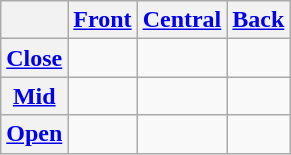<table class="wikitable" style="text-align:center">
<tr>
<th></th>
<th><a href='#'>Front</a></th>
<th><a href='#'>Central</a></th>
<th><a href='#'>Back</a></th>
</tr>
<tr>
<th><a href='#'>Close</a></th>
<td></td>
<td></td>
<td></td>
</tr>
<tr>
<th><a href='#'>Mid</a></th>
<td></td>
<td></td>
<td></td>
</tr>
<tr>
<th><a href='#'>Open</a></th>
<td></td>
<td></td>
<td></td>
</tr>
</table>
